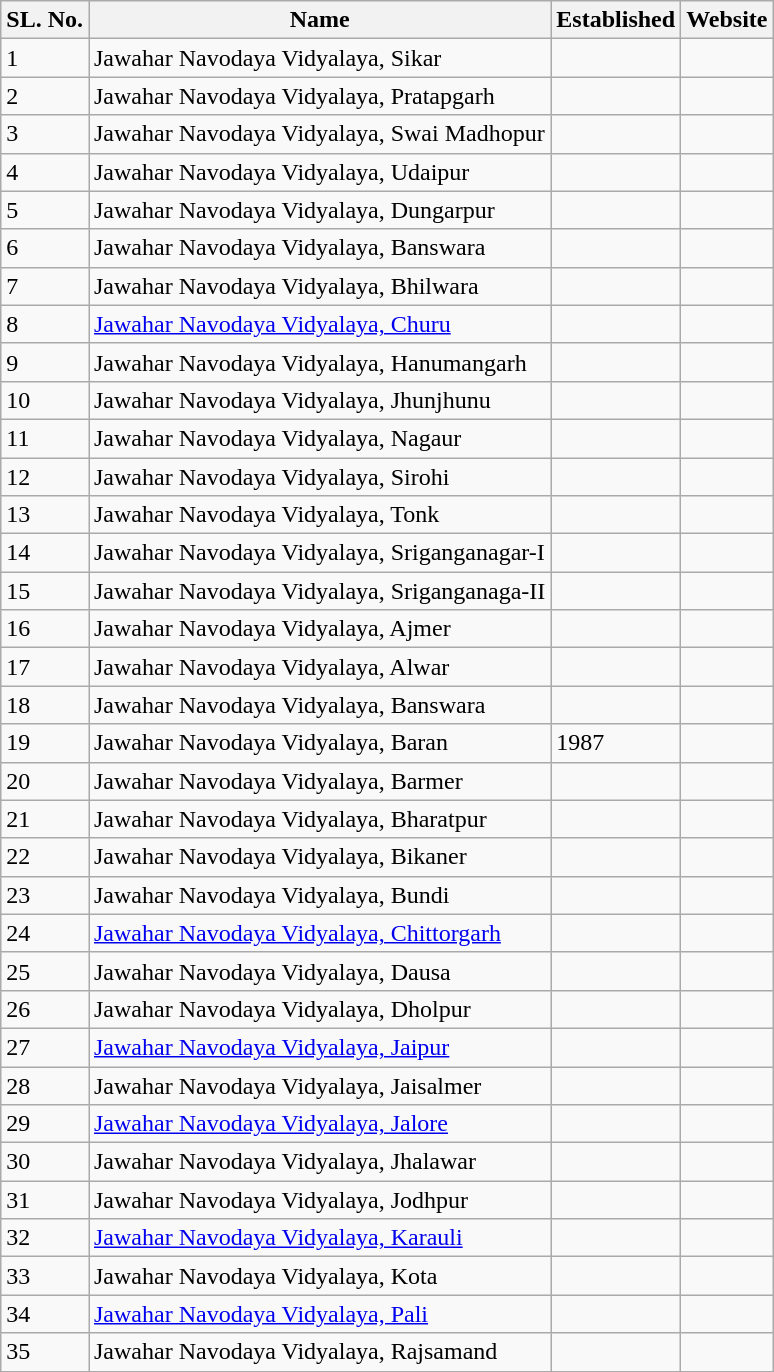<table class="wikitable sortable mw-collapsible">
<tr>
<th>SL. No.</th>
<th>Name</th>
<th>Established</th>
<th>Website</th>
</tr>
<tr>
<td>1</td>
<td>Jawahar Navodaya Vidyalaya, Sikar</td>
<td></td>
<td></td>
</tr>
<tr>
<td>2</td>
<td>Jawahar Navodaya Vidyalaya, Pratapgarh</td>
<td></td>
<td></td>
</tr>
<tr>
<td>3</td>
<td>Jawahar Navodaya Vidyalaya, Swai Madhopur</td>
<td></td>
<td></td>
</tr>
<tr>
<td>4</td>
<td>Jawahar Navodaya Vidyalaya, Udaipur</td>
<td></td>
<td></td>
</tr>
<tr>
<td>5</td>
<td>Jawahar Navodaya Vidyalaya, Dungarpur</td>
<td></td>
<td></td>
</tr>
<tr>
<td>6</td>
<td>Jawahar Navodaya Vidyalaya, Banswara</td>
<td></td>
<td></td>
</tr>
<tr>
<td>7</td>
<td>Jawahar Navodaya Vidyalaya, Bhilwara</td>
<td></td>
<td></td>
</tr>
<tr>
<td>8</td>
<td><a href='#'>Jawahar Navodaya Vidyalaya, Churu</a></td>
<td></td>
<td></td>
</tr>
<tr>
<td>9</td>
<td>Jawahar Navodaya Vidyalaya, Hanumangarh</td>
<td></td>
<td></td>
</tr>
<tr>
<td>10</td>
<td>Jawahar Navodaya Vidyalaya, Jhunjhunu</td>
<td></td>
<td></td>
</tr>
<tr>
<td>11</td>
<td>Jawahar Navodaya Vidyalaya, Nagaur</td>
<td></td>
<td></td>
</tr>
<tr>
<td>12</td>
<td>Jawahar Navodaya Vidyalaya, Sirohi</td>
<td></td>
<td></td>
</tr>
<tr>
<td>13</td>
<td>Jawahar Navodaya Vidyalaya, Tonk</td>
<td></td>
<td></td>
</tr>
<tr>
<td>14</td>
<td>Jawahar Navodaya Vidyalaya, Sriganganagar-I</td>
<td></td>
<td></td>
</tr>
<tr>
<td>15</td>
<td>Jawahar Navodaya Vidyalaya, Sriganganaga-II</td>
<td></td>
<td></td>
</tr>
<tr>
<td>16</td>
<td>Jawahar Navodaya Vidyalaya, Ajmer</td>
<td></td>
<td></td>
</tr>
<tr>
<td>17</td>
<td>Jawahar Navodaya Vidyalaya, Alwar</td>
<td></td>
<td></td>
</tr>
<tr>
<td>18</td>
<td>Jawahar Navodaya Vidyalaya, Banswara</td>
<td></td>
<td></td>
</tr>
<tr>
<td>19</td>
<td>Jawahar Navodaya Vidyalaya, Baran</td>
<td>1987</td>
<td></td>
</tr>
<tr>
<td>20</td>
<td>Jawahar Navodaya Vidyalaya, Barmer</td>
<td></td>
<td></td>
</tr>
<tr>
<td>21</td>
<td>Jawahar Navodaya Vidyalaya, Bharatpur</td>
<td></td>
<td></td>
</tr>
<tr>
<td>22</td>
<td>Jawahar Navodaya Vidyalaya, Bikaner</td>
<td></td>
<td></td>
</tr>
<tr>
<td>23</td>
<td>Jawahar Navodaya Vidyalaya, Bundi</td>
<td></td>
<td></td>
</tr>
<tr>
<td>24</td>
<td><a href='#'>Jawahar Navodaya Vidyalaya, Chittorgarh</a></td>
<td></td>
<td></td>
</tr>
<tr>
<td>25</td>
<td>Jawahar Navodaya Vidyalaya, Dausa</td>
<td></td>
<td></td>
</tr>
<tr>
<td>26</td>
<td>Jawahar Navodaya Vidyalaya, Dholpur</td>
<td></td>
<td></td>
</tr>
<tr>
<td>27</td>
<td><a href='#'>Jawahar Navodaya Vidyalaya, Jaipur</a></td>
<td></td>
<td></td>
</tr>
<tr>
<td>28</td>
<td>Jawahar Navodaya Vidyalaya, Jaisalmer</td>
<td></td>
<td></td>
</tr>
<tr>
<td>29</td>
<td><a href='#'>Jawahar Navodaya Vidyalaya, Jalore</a></td>
<td></td>
<td></td>
</tr>
<tr>
<td>30</td>
<td>Jawahar Navodaya Vidyalaya, Jhalawar</td>
<td></td>
<td></td>
</tr>
<tr>
<td>31</td>
<td>Jawahar Navodaya Vidyalaya, Jodhpur</td>
<td></td>
<td></td>
</tr>
<tr>
<td>32</td>
<td><a href='#'>Jawahar Navodaya Vidyalaya, Karauli</a></td>
<td></td>
<td></td>
</tr>
<tr>
<td>33</td>
<td>Jawahar Navodaya Vidyalaya, Kota</td>
<td></td>
<td></td>
</tr>
<tr>
<td>34</td>
<td><a href='#'>Jawahar Navodaya Vidyalaya, Pali</a></td>
<td></td>
<td></td>
</tr>
<tr>
<td>35</td>
<td>Jawahar Navodaya Vidyalaya, Rajsamand</td>
<td></td>
<td></td>
</tr>
</table>
